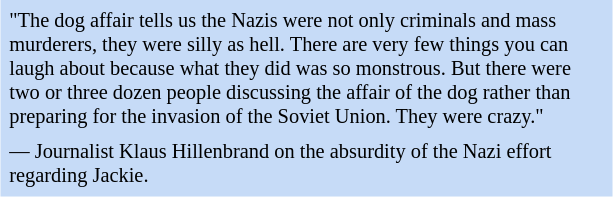<table class="toccolours" style="float: right; margin-left: 1em; margin-right: 2em; font-size: 85%; background:#c6dbf7; color:black; width:30em; max-width: 40%;" cellspacing="5">
<tr>
<td style="text-align: left;">"The dog affair tells us the Nazis were not only criminals and mass murderers, they were silly as hell.  There are very few things you can laugh about because what they did was so monstrous. But there were two or three dozen people discussing the affair of the dog rather than preparing for the invasion of the Soviet Union. They were crazy."</td>
</tr>
<tr>
<td style="text-align: left;">— Journalist Klaus Hillenbrand on the absurdity of the Nazi effort regarding Jackie.</td>
</tr>
</table>
